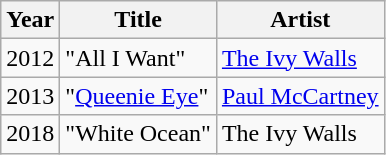<table class="wikitable">
<tr>
<th>Year</th>
<th>Title</th>
<th>Artist</th>
</tr>
<tr>
<td>2012</td>
<td>"All I Want"</td>
<td><a href='#'>The Ivy Walls</a></td>
</tr>
<tr>
<td>2013</td>
<td>"<a href='#'>Queenie Eye</a>"</td>
<td><a href='#'>Paul McCartney</a></td>
</tr>
<tr>
<td>2018</td>
<td>"White Ocean"</td>
<td>The Ivy Walls</td>
</tr>
</table>
